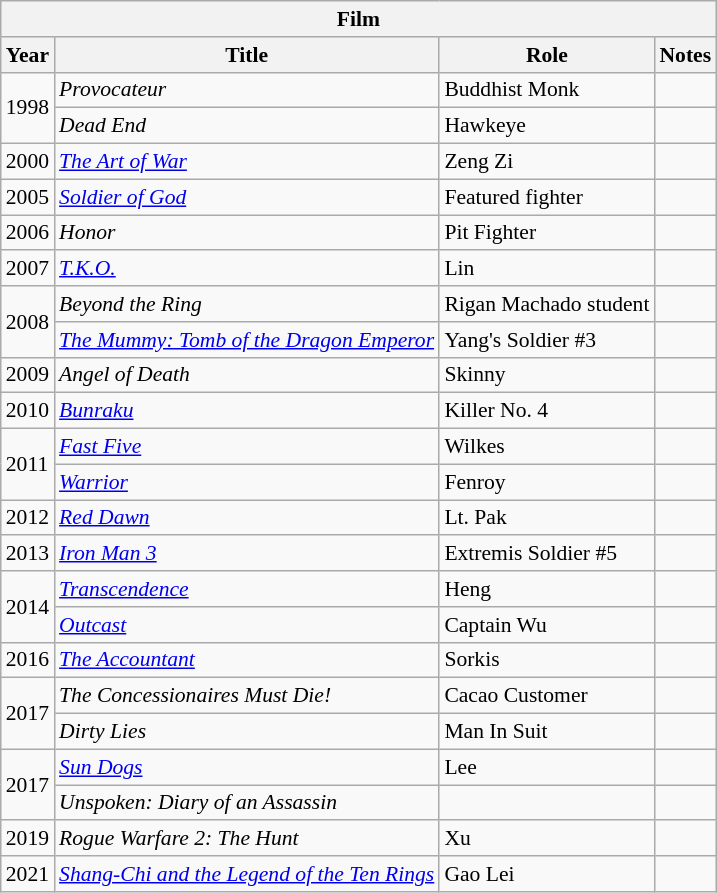<table class="wikitable" style="font-size: 90%;">
<tr>
<th colspan="4">Film</th>
</tr>
<tr>
<th>Year</th>
<th>Title</th>
<th>Role</th>
<th>Notes</th>
</tr>
<tr>
<td rowspan=2>1998</td>
<td><em>Provocateur</em></td>
<td>Buddhist Monk</td>
<td></td>
</tr>
<tr>
<td><em>Dead End</em></td>
<td>Hawkeye</td>
<td></td>
</tr>
<tr>
<td>2000</td>
<td><em><a href='#'>The Art of War</a></em></td>
<td>Zeng Zi</td>
<td></td>
</tr>
<tr>
<td>2005</td>
<td><em><a href='#'>Soldier of God</a></em></td>
<td>Featured fighter</td>
<td></td>
</tr>
<tr>
<td>2006</td>
<td><em>Honor</em></td>
<td>Pit Fighter</td>
<td></td>
</tr>
<tr>
<td>2007</td>
<td><em><a href='#'>T.K.O.</a></em></td>
<td>Lin</td>
<td></td>
</tr>
<tr>
<td rowspan=2>2008</td>
<td><em>Beyond the Ring</em></td>
<td>Rigan Machado student</td>
<td></td>
</tr>
<tr>
<td><em><a href='#'>The Mummy: Tomb of the Dragon Emperor</a></em></td>
<td>Yang's Soldier #3</td>
<td></td>
</tr>
<tr>
<td>2009</td>
<td><em>Angel of Death</em></td>
<td>Skinny</td>
<td></td>
</tr>
<tr>
<td>2010</td>
<td><em><a href='#'>Bunraku</a></em></td>
<td>Killer No. 4</td>
<td></td>
</tr>
<tr>
<td rowspan=2>2011</td>
<td><em><a href='#'>Fast Five</a></em></td>
<td>Wilkes</td>
<td></td>
</tr>
<tr>
<td><em><a href='#'>Warrior</a></em></td>
<td>Fenroy</td>
<td></td>
</tr>
<tr>
<td>2012</td>
<td><em><a href='#'>Red Dawn</a></em></td>
<td>Lt. Pak</td>
<td></td>
</tr>
<tr>
<td>2013</td>
<td><em><a href='#'>Iron Man 3</a></em></td>
<td>Extremis Soldier #5</td>
<td></td>
</tr>
<tr>
<td rowspan=2>2014</td>
<td><em><a href='#'>Transcendence</a></em></td>
<td>Heng</td>
<td></td>
</tr>
<tr>
<td><em><a href='#'>Outcast</a></em></td>
<td>Captain Wu</td>
<td></td>
</tr>
<tr>
<td>2016</td>
<td><em><a href='#'>The Accountant</a></em></td>
<td>Sorkis</td>
<td></td>
</tr>
<tr>
<td rowspan=2>2017</td>
<td><em>The Concessionaires Must Die!</em></td>
<td>Cacao Customer</td>
<td></td>
</tr>
<tr>
<td><em>Dirty Lies</em></td>
<td>Man In Suit</td>
<td></td>
</tr>
<tr>
<td rowspan=2>2017</td>
<td><em><a href='#'>Sun Dogs</a></em></td>
<td>Lee</td>
<td></td>
</tr>
<tr>
<td><em>Unspoken: Diary of an Assassin</em></td>
<td></td>
<td></td>
</tr>
<tr>
<td>2019</td>
<td><em>Rogue Warfare 2: The Hunt</em></td>
<td>Xu</td>
<td></td>
</tr>
<tr>
<td>2021</td>
<td><em><a href='#'>Shang-Chi and the Legend of the Ten Rings</a></em></td>
<td>Gao Lei</td>
<td></td>
</tr>
</table>
